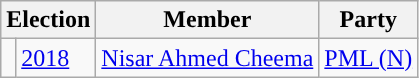<table class="wikitable">
<tr>
<th colspan="2">Election</th>
<th>Member</th>
<th>Party</th>
</tr>
<tr>
<td style="background-color: "></td>
<td><a href='#'>2018</a></td>
<td><a href='#'>Nisar Ahmed Cheema</a></td>
<td><a href='#'>PML (N)</a></td>
</tr>
</table>
